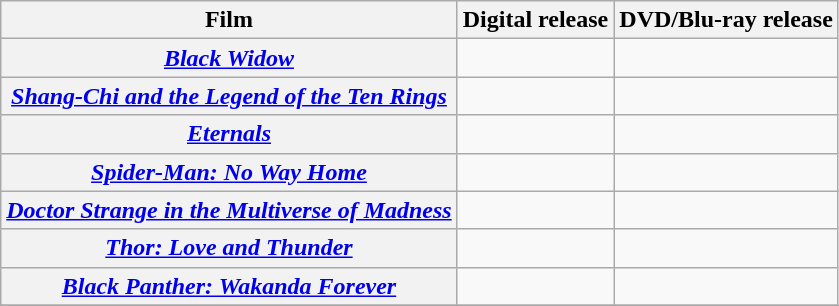<table class="wikitable plainrowheaders">
<tr>
<th scope="col">Film</th>
<th scope="col">Digital release</th>
<th scope="col">DVD/Blu-ray release</th>
</tr>
<tr>
<th scope="row"><em><a href='#'>Black Widow</a></em></th>
<td></td>
<td></td>
</tr>
<tr>
<th scope="row"><em><a href='#'>Shang-Chi and the Legend of the Ten Rings</a></em></th>
<td></td>
<td></td>
</tr>
<tr>
<th scope="row"><em><a href='#'>Eternals</a></em></th>
<td></td>
<td></td>
</tr>
<tr>
<th scope="row"><em><a href='#'>Spider-Man: No Way Home</a></em></th>
<td></td>
<td></td>
</tr>
<tr>
<th scope="row"><em><a href='#'>Doctor Strange in the Multiverse of Madness</a></em></th>
<td></td>
<td></td>
</tr>
<tr>
<th scope="row"><em><a href='#'>Thor: Love and Thunder</a></em></th>
<td></td>
<td></td>
</tr>
<tr>
<th scope="row"><em><a href='#'>Black Panther: Wakanda Forever</a></em></th>
<td></td>
<td></td>
</tr>
<tr>
</tr>
</table>
